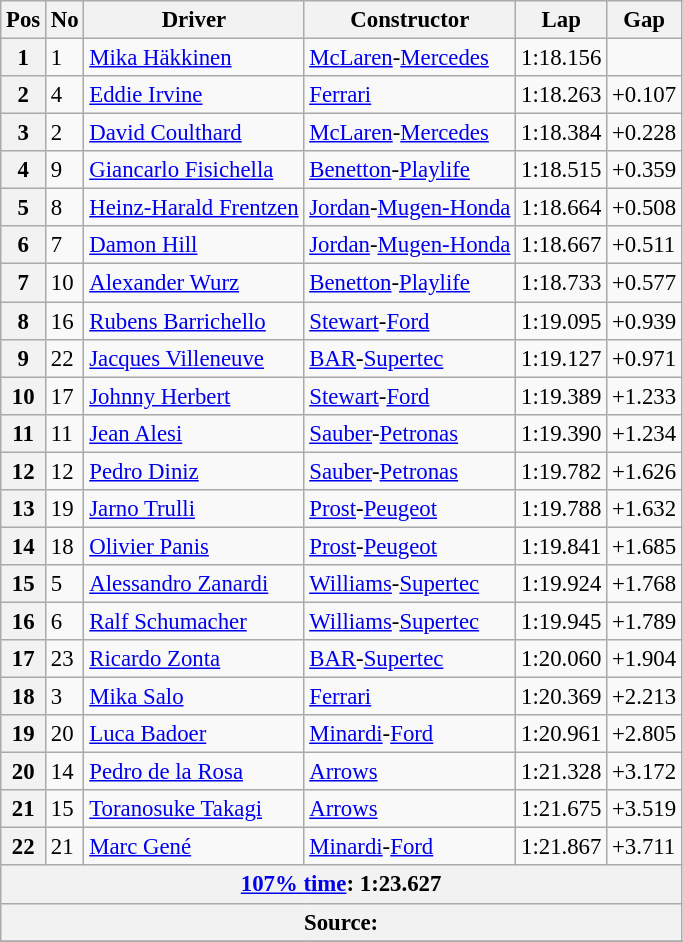<table class="wikitable sortable" style="font-size: 95%;">
<tr>
<th>Pos</th>
<th>No</th>
<th>Driver</th>
<th>Constructor</th>
<th>Lap</th>
<th>Gap</th>
</tr>
<tr>
<th>1</th>
<td>1</td>
<td> <a href='#'>Mika Häkkinen</a></td>
<td><a href='#'>McLaren</a>-<a href='#'>Mercedes</a></td>
<td>1:18.156</td>
<td></td>
</tr>
<tr>
<th>2</th>
<td>4</td>
<td> <a href='#'>Eddie Irvine</a></td>
<td><a href='#'>Ferrari</a></td>
<td>1:18.263</td>
<td>+0.107</td>
</tr>
<tr>
<th>3</th>
<td>2</td>
<td> <a href='#'>David Coulthard</a></td>
<td><a href='#'>McLaren</a>-<a href='#'>Mercedes</a></td>
<td>1:18.384</td>
<td>+0.228</td>
</tr>
<tr>
<th>4</th>
<td>9</td>
<td> <a href='#'>Giancarlo Fisichella</a></td>
<td><a href='#'>Benetton</a>-<a href='#'>Playlife</a></td>
<td>1:18.515</td>
<td>+0.359</td>
</tr>
<tr>
<th>5</th>
<td>8</td>
<td> <a href='#'>Heinz-Harald Frentzen</a></td>
<td><a href='#'>Jordan</a>-<a href='#'>Mugen-Honda</a></td>
<td>1:18.664</td>
<td>+0.508</td>
</tr>
<tr>
<th>6</th>
<td>7</td>
<td> <a href='#'>Damon Hill</a></td>
<td><a href='#'>Jordan</a>-<a href='#'>Mugen-Honda</a></td>
<td>1:18.667</td>
<td>+0.511</td>
</tr>
<tr>
<th>7</th>
<td>10</td>
<td> <a href='#'>Alexander Wurz</a></td>
<td><a href='#'>Benetton</a>-<a href='#'>Playlife</a></td>
<td>1:18.733</td>
<td>+0.577</td>
</tr>
<tr>
<th>8</th>
<td>16</td>
<td> <a href='#'>Rubens Barrichello</a></td>
<td><a href='#'>Stewart</a>-<a href='#'>Ford</a></td>
<td>1:19.095</td>
<td>+0.939</td>
</tr>
<tr>
<th>9</th>
<td>22</td>
<td> <a href='#'>Jacques Villeneuve</a></td>
<td><a href='#'>BAR</a>-<a href='#'>Supertec</a></td>
<td>1:19.127</td>
<td>+0.971</td>
</tr>
<tr>
<th>10</th>
<td>17</td>
<td> <a href='#'>Johnny Herbert</a></td>
<td><a href='#'>Stewart</a>-<a href='#'>Ford</a></td>
<td>1:19.389</td>
<td>+1.233</td>
</tr>
<tr>
<th>11</th>
<td>11</td>
<td> <a href='#'>Jean Alesi</a></td>
<td><a href='#'>Sauber</a>-<a href='#'>Petronas</a></td>
<td>1:19.390</td>
<td>+1.234</td>
</tr>
<tr>
<th>12</th>
<td>12</td>
<td> <a href='#'>Pedro Diniz</a></td>
<td><a href='#'>Sauber</a>-<a href='#'>Petronas</a></td>
<td>1:19.782</td>
<td>+1.626</td>
</tr>
<tr>
<th>13</th>
<td>19</td>
<td> <a href='#'>Jarno Trulli</a></td>
<td><a href='#'>Prost</a>-<a href='#'>Peugeot</a></td>
<td>1:19.788</td>
<td>+1.632</td>
</tr>
<tr>
<th>14</th>
<td>18</td>
<td> <a href='#'>Olivier Panis</a></td>
<td><a href='#'>Prost</a>-<a href='#'>Peugeot</a></td>
<td>1:19.841</td>
<td>+1.685</td>
</tr>
<tr>
<th>15</th>
<td>5</td>
<td> <a href='#'>Alessandro Zanardi</a></td>
<td><a href='#'>Williams</a>-<a href='#'>Supertec</a></td>
<td>1:19.924</td>
<td>+1.768</td>
</tr>
<tr>
<th>16</th>
<td>6</td>
<td> <a href='#'>Ralf Schumacher</a></td>
<td><a href='#'>Williams</a>-<a href='#'>Supertec</a></td>
<td>1:19.945</td>
<td>+1.789</td>
</tr>
<tr>
<th>17</th>
<td>23</td>
<td> <a href='#'>Ricardo Zonta</a></td>
<td><a href='#'>BAR</a>-<a href='#'>Supertec</a></td>
<td>1:20.060</td>
<td>+1.904</td>
</tr>
<tr>
<th>18</th>
<td>3</td>
<td> <a href='#'>Mika Salo</a></td>
<td><a href='#'>Ferrari</a></td>
<td>1:20.369</td>
<td>+2.213</td>
</tr>
<tr>
<th>19</th>
<td>20</td>
<td> <a href='#'>Luca Badoer</a></td>
<td><a href='#'>Minardi</a>-<a href='#'>Ford</a></td>
<td>1:20.961</td>
<td>+2.805</td>
</tr>
<tr>
<th>20</th>
<td>14</td>
<td> <a href='#'>Pedro de la Rosa</a></td>
<td><a href='#'>Arrows</a></td>
<td>1:21.328</td>
<td>+3.172</td>
</tr>
<tr>
<th>21</th>
<td>15</td>
<td> <a href='#'>Toranosuke Takagi</a></td>
<td><a href='#'>Arrows</a></td>
<td>1:21.675</td>
<td>+3.519</td>
</tr>
<tr>
<th>22</th>
<td>21</td>
<td> <a href='#'>Marc Gené</a></td>
<td><a href='#'>Minardi</a>-<a href='#'>Ford</a></td>
<td>1:21.867</td>
<td>+3.711</td>
</tr>
<tr>
<th colspan="6"><a href='#'>107% time</a>: 1:23.627</th>
</tr>
<tr>
<th colspan="6">Source:</th>
</tr>
<tr>
</tr>
</table>
